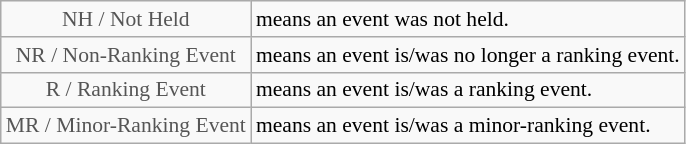<table class="wikitable" style="font-size:90%">
<tr>
<td style="text-align:center; color:#555555;" colspan="4">NH / Not Held</td>
<td>means an event was not held.</td>
</tr>
<tr>
<td style="text-align:center; color:#555555;" colspan="4">NR / Non-Ranking Event</td>
<td>means an event is/was no longer a ranking event.</td>
</tr>
<tr>
<td style="text-align:center; color:#555555;" colspan="4">R / Ranking Event</td>
<td>means an event is/was a ranking event.</td>
</tr>
<tr>
<td style="text-align:center; color:#555555;" colspan="4">MR / Minor-Ranking Event</td>
<td>means an event is/was a minor-ranking event.</td>
</tr>
</table>
